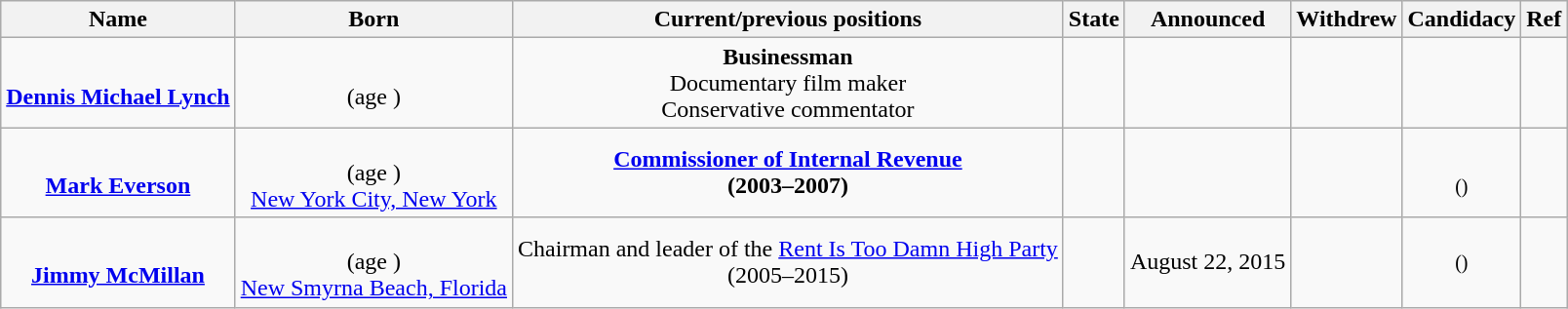<table class="wikitable sortable" style="text-align:center">
<tr>
<th>Name</th>
<th>Born</th>
<th>Current/previous positions</th>
<th>State</th>
<th>Announced</th>
<th>Withdrew</th>
<th>Candidacy</th>
<th class="unsortable">Ref</th>
</tr>
<tr>
<td data-sort-value="Lynch"><br><strong><a href='#'>Dennis Michael Lynch</a></strong></td>
<td><br>(age )</td>
<td><strong>Businessman</strong><br> Documentary film maker <br> Conservative commentator</td>
<td></td>
<td></td>
<td></td>
<td><small></small></td>
<td></td>
</tr>
<tr>
<td data-sort-value="Everson"><br> <strong><a href='#'>Mark Everson</a></strong></td>
<td><br> (age )<br> <a href='#'>New York City, New York</a></td>
<td style="text-align:center;"><strong><a href='#'>Commissioner of Internal Revenue</a><br> (2003–2007)</strong></td>
<td></td>
<td></td>
<td></td>
<td><br><small>()<br></small></td>
<td></td>
</tr>
<tr>
<td data-sort-value="McMillan"> <br><strong><a href='#'>Jimmy McMillan</a></strong></td>
<td><br> (age )<br> <a href='#'>New Smyrna Beach, Florida</a></td>
<td>Chairman and leader of the <a href='#'>Rent Is Too Damn High Party</a><br>(2005–2015)</td>
<td></td>
<td align=center>August 22, 2015</td>
<td></td>
<td><small>()<br></small></td>
<td></td>
</tr>
</table>
